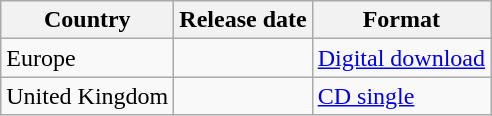<table class="wikitable">
<tr>
<th>Country</th>
<th>Release date</th>
<th>Format</th>
</tr>
<tr>
<td>Europe</td>
<td></td>
<td><a href='#'>Digital download</a></td>
</tr>
<tr>
<td>United Kingdom</td>
<td></td>
<td><a href='#'>CD single</a></td>
</tr>
</table>
